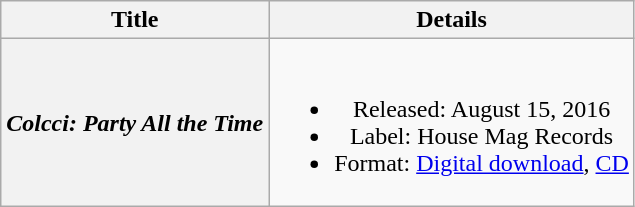<table class="wikitable plainrowheaders" style="text-align:center;">
<tr>
<th scope="col">Title</th>
<th scope="col">Details</th>
</tr>
<tr>
<th scope="row"><em>Colcci: Party All the Time</em></th>
<td><br><ul><li>Released: August 15, 2016</li><li>Label: House Mag Records</li><li>Format: <a href='#'>Digital download</a>, <a href='#'>CD</a></li></ul></td>
</tr>
</table>
